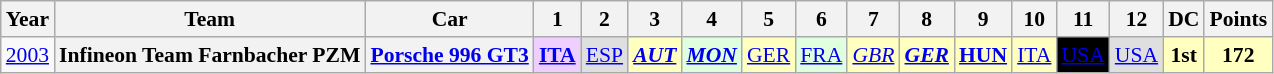<table class="wikitable" style="text-align:center; font-size:90%">
<tr>
<th>Year</th>
<th>Team</th>
<th>Car</th>
<th>1</th>
<th>2</th>
<th>3</th>
<th>4</th>
<th>5</th>
<th>6</th>
<th>7</th>
<th>8</th>
<th>9</th>
<th>10</th>
<th>11</th>
<th>12</th>
<th>DC</th>
<th>Points</th>
</tr>
<tr>
<td><a href='#'>2003</a></td>
<th>Infineon Team Farnbacher PZM</th>
<th><a href='#'>Porsche 996 GT3</a></th>
<td style="background:#EFCFFF;"><strong><a href='#'>ITA</a></strong><br></td>
<td style="background:#DFDFDF;"><a href='#'>ESP</a><br></td>
<td style="background:#FFFFBF;"><strong><em><a href='#'>AUT</a></em></strong><br></td>
<td style="background:#DFFFDF;"><strong><em><a href='#'>MON</a></em></strong><br></td>
<td style="background:#FFFFBF;"><a href='#'>GER</a><br></td>
<td style="background:#DFFFDF;"><a href='#'>FRA</a><br></td>
<td style="background:#FFFFBF;"><em><a href='#'>GBR</a></em><br></td>
<td style="background:#FFFFBF;"><strong><em><a href='#'>GER</a></em></strong><br></td>
<td style="background:#FFFFBF;"><strong><a href='#'>HUN</a></strong><br></td>
<td style="background:#FFFFBF;"><a href='#'>ITA</a><br></td>
<td style="background:black; color:white;"><a href='#'><span>USA</span></a><br></td>
<td style="background:#DFDFDF;"><a href='#'>USA</a><br></td>
<td style="background:#FFFFBF;"><strong>1st</strong></td>
<td style="background:#FFFFBF;"><strong>172</strong></td>
</tr>
</table>
